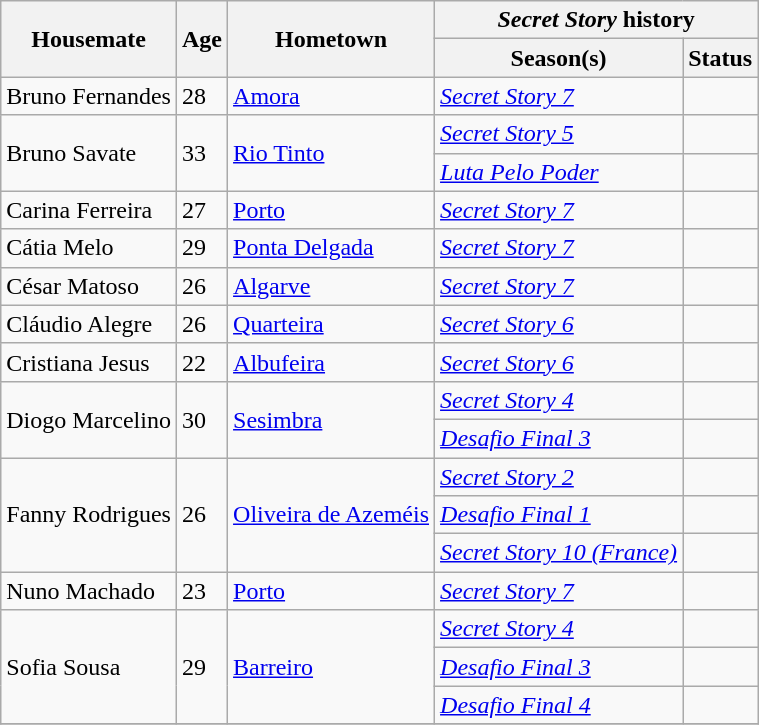<table class="wikitable sortable">
<tr>
<th rowspan=2>Housemate</th>
<th rowspan=2>Age</th>
<th rowspan=2>Hometown</th>
<th colspan=2><em>Secret Story</em> history</th>
</tr>
<tr>
<th>Season(s)</th>
<th>Status</th>
</tr>
<tr>
<td>Bruno Fernandes</td>
<td>28</td>
<td><a href='#'>Amora</a></td>
<td><em><a href='#'>Secret Story 7</a></em></td>
<td></td>
</tr>
<tr>
<td rowspan="2">Bruno Savate</td>
<td rowspan="2">33</td>
<td rowspan="2"><a href='#'>Rio Tinto</a></td>
<td><em><a href='#'>Secret Story 5</a></em></td>
<td></td>
</tr>
<tr>
<td><em><a href='#'>Luta Pelo Poder</a></em></td>
<td></td>
</tr>
<tr>
<td>Carina Ferreira</td>
<td>27</td>
<td><a href='#'>Porto</a></td>
<td><em><a href='#'>Secret Story 7</a></em></td>
<td></td>
</tr>
<tr>
<td>Cátia Melo</td>
<td>29</td>
<td><a href='#'>Ponta Delgada</a></td>
<td><em><a href='#'>Secret Story 7</a></em></td>
<td></td>
</tr>
<tr>
<td>César Matoso</td>
<td>26</td>
<td><a href='#'>Algarve</a></td>
<td><em><a href='#'>Secret Story 7</a></em></td>
<td></td>
</tr>
<tr>
<td>Cláudio Alegre</td>
<td>26</td>
<td><a href='#'>Quarteira</a></td>
<td><em><a href='#'>Secret Story 6</a></em></td>
<td></td>
</tr>
<tr>
<td>Cristiana Jesus</td>
<td>22</td>
<td><a href='#'>Albufeira</a></td>
<td><em><a href='#'>Secret Story 6</a></em></td>
<td></td>
</tr>
<tr>
<td rowspan="2">Diogo Marcelino</td>
<td rowspan="2">30</td>
<td rowspan="2"><a href='#'>Sesimbra</a></td>
<td><em><a href='#'>Secret Story 4</a></em></td>
<td></td>
</tr>
<tr>
<td><em><a href='#'>Desafio Final 3</a></em></td>
<td></td>
</tr>
<tr>
<td rowspan="3">Fanny Rodrigues</td>
<td rowspan="3">26</td>
<td rowspan="3"><a href='#'>Oliveira de Azeméis</a></td>
<td><em><a href='#'>Secret Story 2</a></em></td>
<td></td>
</tr>
<tr>
<td><em><a href='#'>Desafio Final 1</a></em></td>
<td></td>
</tr>
<tr>
<td><em><a href='#'>Secret Story 10 (France)</a></em></td>
<td></td>
</tr>
<tr>
<td>Nuno Machado</td>
<td>23</td>
<td><a href='#'>Porto</a></td>
<td><em><a href='#'>Secret Story 7</a></em></td>
<td></td>
</tr>
<tr>
<td rowspan="3">Sofia Sousa</td>
<td rowspan="3">29</td>
<td rowspan="3"><a href='#'>Barreiro</a></td>
<td><em><a href='#'>Secret Story 4</a></em></td>
<td></td>
</tr>
<tr>
<td><em><a href='#'>Desafio Final 3</a></em></td>
<td></td>
</tr>
<tr>
<td><em><a href='#'>Desafio Final 4</a></em></td>
<td></td>
</tr>
<tr>
</tr>
</table>
